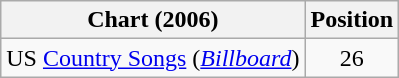<table class="wikitable sortable">
<tr>
<th scope="col">Chart (2006)</th>
<th scope="col">Position</th>
</tr>
<tr>
<td>US <a href='#'>Country Songs</a> (<em><a href='#'>Billboard</a></em>)</td>
<td align="center">26</td>
</tr>
</table>
